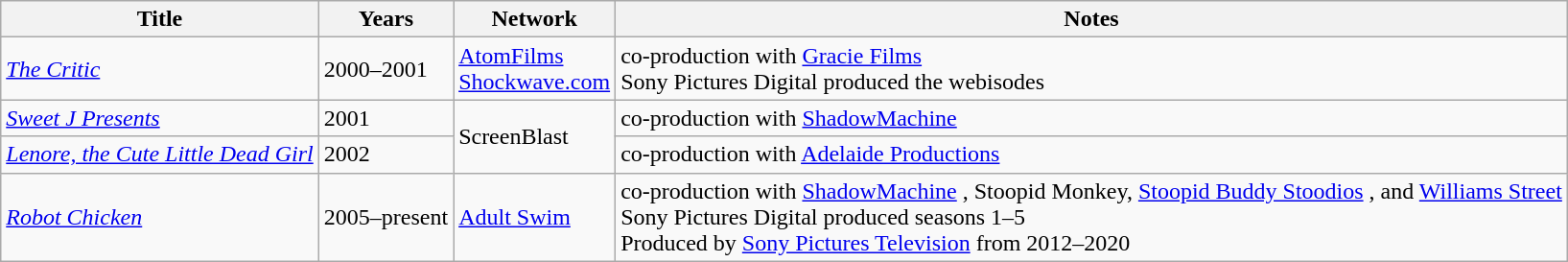<table class="wikitable sortable">
<tr>
<th>Title</th>
<th>Years</th>
<th>Network</th>
<th>Notes</th>
</tr>
<tr>
<td><em><a href='#'>The Critic</a></em></td>
<td>2000–2001</td>
<td><a href='#'>AtomFilms</a><br><a href='#'>Shockwave.com</a></td>
<td>co-production with <a href='#'>Gracie Films</a><br>Sony Pictures Digital produced the webisodes</td>
</tr>
<tr>
<td><em><a href='#'>Sweet J Presents</a></em></td>
<td>2001</td>
<td rowspan="2">ScreenBlast</td>
<td>co-production with <a href='#'>ShadowMachine</a></td>
</tr>
<tr>
<td><em><a href='#'>Lenore, the Cute Little Dead Girl</a></em></td>
<td>2002</td>
<td>co-production with <a href='#'>Adelaide Productions</a></td>
</tr>
<tr>
<td><em><a href='#'>Robot Chicken</a></em></td>
<td>2005–present</td>
<td><a href='#'>Adult Swim</a></td>
<td>co-production with <a href='#'>ShadowMachine</a> , Stoopid Monkey, <a href='#'>Stoopid Buddy Stoodios</a> , and <a href='#'>Williams Street</a><br>Sony Pictures Digital produced seasons 1–5<br>Produced by <a href='#'>Sony Pictures Television</a> from 2012–2020</td>
</tr>
</table>
